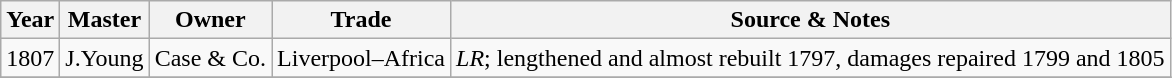<table class=" wikitable">
<tr>
<th>Year</th>
<th>Master</th>
<th>Owner</th>
<th>Trade</th>
<th>Source & Notes</th>
</tr>
<tr>
<td>1807</td>
<td>J.Young</td>
<td>Case & Co.</td>
<td>Liverpool–Africa</td>
<td><em>LR</em>; lengthened and almost rebuilt 1797, damages repaired 1799 and 1805</td>
</tr>
<tr>
</tr>
</table>
